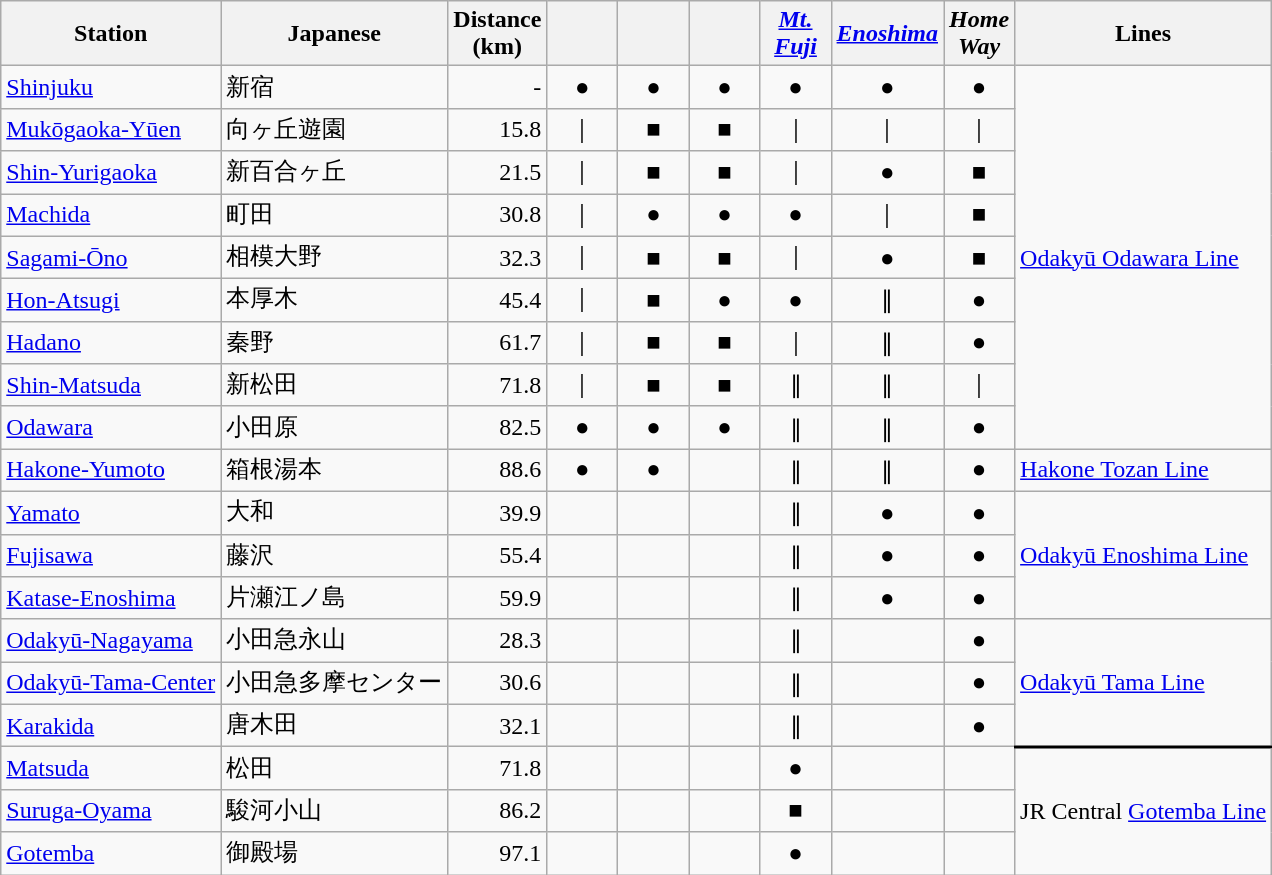<table class="wikitable" rules="all">
<tr>
<th>Station</th>
<th>Japanese</th>
<th style="width: 2.5em;">Distance (km)</th>
<th style="width: 2.5em;"><em></em></th>
<th style="width: 2.5em;"><em></em></th>
<th style="width: 2.5em;"><em></em></th>
<th style="width: 2.5em;"><em><a href='#'>Mt. Fuji</a></em></th>
<th style="width: 2.5em;"><em><a href='#'>Enoshima</a></em></th>
<th style="width: 2.5em;"><em>Home Way</em></th>
<th>Lines</th>
</tr>
<tr>
<td><a href='#'>Shinjuku</a></td>
<td>新宿</td>
<td align="right">-</td>
<td align="center">●</td>
<td align="center">●</td>
<td align="center">●</td>
<td align="center">●</td>
<td align="center">●</td>
<td align="center">●</td>
<td rowspan="9"><a href='#'>Odakyū Odawara Line</a></td>
</tr>
<tr>
<td><a href='#'>Mukōgaoka-Yūen</a></td>
<td>向ヶ丘遊園</td>
<td align="right">15.8</td>
<td align="center">｜</td>
<td align="center">■</td>
<td align="center">■</td>
<td align="center">｜</td>
<td align="center">｜</td>
<td align="center">｜</td>
</tr>
<tr>
<td><a href='#'>Shin-Yurigaoka</a></td>
<td>新百合ヶ丘</td>
<td align="right">21.5</td>
<td align="center">｜</td>
<td align="center">■</td>
<td align="center">■</td>
<td align="center">｜</td>
<td align="center">●</td>
<td align="center">■</td>
</tr>
<tr>
<td><a href='#'>Machida</a></td>
<td>町田</td>
<td align="right">30.8</td>
<td align="center">｜</td>
<td align="center">●</td>
<td align="center">●</td>
<td align="center">●</td>
<td align="center">｜</td>
<td align="center">■</td>
</tr>
<tr>
<td><a href='#'>Sagami-Ōno</a></td>
<td>相模大野</td>
<td align="right">32.3</td>
<td align="center">｜</td>
<td align="center">■</td>
<td align="center">■</td>
<td align="center">｜</td>
<td align="center">●</td>
<td align="center">■</td>
</tr>
<tr>
<td><a href='#'>Hon-Atsugi</a></td>
<td>本厚木</td>
<td align="right">45.4</td>
<td align="center">｜</td>
<td align="center">■</td>
<td align="center">●</td>
<td align="center">●</td>
<td align="center">∥</td>
<td align="center">●</td>
</tr>
<tr>
<td><a href='#'>Hadano</a></td>
<td>秦野</td>
<td align="right">61.7</td>
<td align="center">｜</td>
<td align="center">■</td>
<td align="center">■</td>
<td align="center">｜</td>
<td align="center">∥</td>
<td align="center">●</td>
</tr>
<tr>
<td><a href='#'>Shin-Matsuda</a></td>
<td>新松田</td>
<td align="right">71.8</td>
<td align="center">｜</td>
<td align="center">■</td>
<td align="center">■</td>
<td align="center">∥</td>
<td align="center">∥</td>
<td align="center">｜</td>
</tr>
<tr>
<td><a href='#'>Odawara</a></td>
<td>小田原</td>
<td align="right">82.5</td>
<td align="center">●</td>
<td align="center">●</td>
<td align="center">●</td>
<td align="center">∥</td>
<td align="center">∥</td>
<td align="center">●</td>
</tr>
<tr>
<td><a href='#'>Hakone-Yumoto</a></td>
<td>箱根湯本</td>
<td align="right">88.6</td>
<td align="center">●</td>
<td align="center">●</td>
<td align="center"> </td>
<td align="center">∥</td>
<td align="center">∥</td>
<td align="center">●</td>
<td><a href='#'>Hakone Tozan Line</a></td>
</tr>
<tr>
<td><a href='#'>Yamato</a></td>
<td>大和</td>
<td align="right">39.9</td>
<td> </td>
<td> </td>
<td> </td>
<td align="center">∥</td>
<td align="center">●</td>
<td align="center">●</td>
<td rowspan="3"><a href='#'>Odakyū Enoshima Line</a></td>
</tr>
<tr>
<td><a href='#'>Fujisawa</a></td>
<td>藤沢</td>
<td align="right">55.4</td>
<td> </td>
<td> </td>
<td> </td>
<td align="center">∥</td>
<td align="center">●</td>
<td align="center">●</td>
</tr>
<tr>
<td><a href='#'>Katase-Enoshima</a></td>
<td>片瀬江ノ島</td>
<td align="right">59.9</td>
<td align="center"> </td>
<td align="center"> </td>
<td align="center"> </td>
<td align="center">∥</td>
<td align="center">●</td>
<td align="center">●</td>
</tr>
<tr>
<td><a href='#'>Odakyū-Nagayama</a></td>
<td>小田急永山</td>
<td align="right">28.3</td>
<td> </td>
<td> </td>
<td> </td>
<td align="center">∥</td>
<td> </td>
<td align="center">●</td>
<td rowspan="3" style="border-bottom:solid 2px ;"><a href='#'>Odakyū Tama Line</a></td>
</tr>
<tr>
<td><a href='#'>Odakyū-Tama-Center</a></td>
<td>小田急多摩センター</td>
<td align="right">30.6</td>
<td> </td>
<td> </td>
<td> </td>
<td align="center">∥</td>
<td> </td>
<td align="center">●</td>
</tr>
<tr>
<td><a href='#'>Karakida</a></td>
<td>唐木田</td>
<td align="right">32.1</td>
<td align="center"> </td>
<td align="center"> </td>
<td align="center"> </td>
<td align="center">∥</td>
<td align="center"> </td>
<td align="center">●</td>
</tr>
<tr>
<td><a href='#'>Matsuda</a></td>
<td>松田</td>
<td align="right">71.8</td>
<td> </td>
<td> </td>
<td> </td>
<td align="center">●</td>
<td> </td>
<td> </td>
<td rowspan="3">JR Central <a href='#'>Gotemba Line</a></td>
</tr>
<tr>
<td><a href='#'>Suruga-Oyama</a></td>
<td>駿河小山</td>
<td align="right">86.2</td>
<td> </td>
<td> </td>
<td> </td>
<td align="center">■</td>
<td> </td>
<td> </td>
</tr>
<tr>
<td><a href='#'>Gotemba</a></td>
<td>御殿場</td>
<td align="right">97.1</td>
<td> </td>
<td> </td>
<td> </td>
<td align="center">●</td>
<td> </td>
<td> </td>
</tr>
</table>
